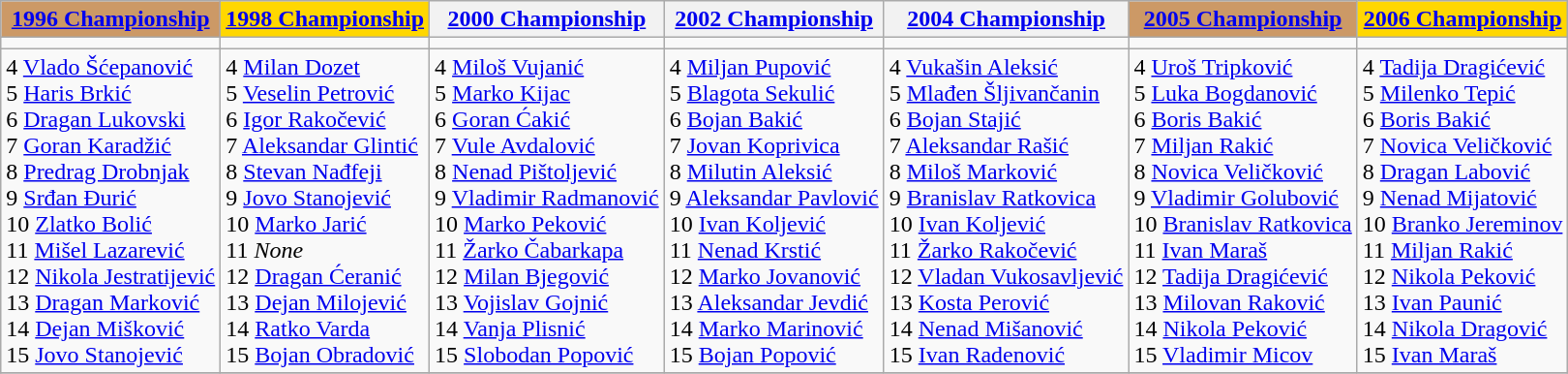<table class="wikitable">
<tr>
<th style="background:#cc9966;"><a href='#'>1996 Championship</a></th>
<th style="background:gold;"><a href='#'>1998 Championship</a></th>
<th><a href='#'>2000 Championship</a></th>
<th><a href='#'>2002 Championship</a></th>
<th><a href='#'>2004 Championship</a></th>
<th style="background:#cc9966;"><a href='#'>2005 Championship</a></th>
<th style="background:gold;"><a href='#'>2006 Championship</a></th>
</tr>
<tr>
<td></td>
<td></td>
<td></td>
<td></td>
<td></td>
<td></td>
<td></td>
</tr>
<tr>
<td valign=top>4 <a href='#'>Vlado Šćepanović</a><br>5 <a href='#'>Haris Brkić</a><br>6 <a href='#'>Dragan Lukovski</a><br>7 <a href='#'>Goran Karadžić</a><br>8 <a href='#'>Predrag Drobnjak</a><br>9 <a href='#'>Srđan Đurić</a><br>10 <a href='#'>Zlatko Bolić</a><br>11 <a href='#'>Mišel Lazarević</a><br>12 <a href='#'>Nikola Jestratijević</a><br>13 <a href='#'>Dragan Marković</a><br>14 <a href='#'>Dejan Mišković</a><br>15 <a href='#'>Jovo Stanojević</a></td>
<td valign=top>4 <a href='#'>Milan Dozet</a><br>5 <a href='#'>Veselin Petrović</a><br>6 <a href='#'>Igor Rakočević</a><br>7 <a href='#'>Aleksandar Glintić</a><br>8 <a href='#'>Stevan Nađfeji</a><br>9 <a href='#'>Jovo Stanojević</a><br>10 <a href='#'>Marko Jarić</a><br>11 <em>None</em><br>12 <a href='#'>Dragan Ćeranić</a><br>13 <a href='#'>Dejan Milojević</a><br>14 <a href='#'>Ratko Varda</a><br>15 <a href='#'>Bojan Obradović</a></td>
<td valign=top>4 <a href='#'>Miloš Vujanić</a><br>5 <a href='#'>Marko Kijac</a><br>6 <a href='#'>Goran Ćakić</a><br>7 <a href='#'>Vule Avdalović</a><br>8 <a href='#'>Nenad Pištoljević</a><br>9 <a href='#'>Vladimir Radmanović</a><br>10 <a href='#'>Marko Peković</a><br>11 <a href='#'>Žarko Čabarkapa</a><br>12 <a href='#'>Milan Bjegović</a><br>13 <a href='#'>Vojislav Gojnić</a><br>14 <a href='#'>Vanja Plisnić</a> <br>15 <a href='#'>Slobodan Popović</a></td>
<td valign=top>4 <a href='#'>Miljan Pupović</a><br>5 <a href='#'>Blagota Sekulić</a><br>6 <a href='#'>Bojan Bakić</a><br>7 <a href='#'>Jovan Koprivica</a><br>8 <a href='#'>Milutin Aleksić</a><br>9 <a href='#'>Aleksandar Pavlović</a><br>10 <a href='#'>Ivan Koljević</a><br>11 <a href='#'>Nenad Krstić</a> <br>12 <a href='#'>Marko Jovanović</a><br>13 <a href='#'>Aleksandar Jevdić</a><br>14 <a href='#'>Marko Marinović</a><br>15 <a href='#'>Bojan Popović</a></td>
<td valign=top>4 <a href='#'>Vukašin Aleksić</a><br>5 <a href='#'>Mlađen Šljivančanin</a><br>6 <a href='#'>Bojan Stajić</a><br>7 <a href='#'>Aleksandar Rašić</a><br>8 <a href='#'>Miloš Marković</a><br>9 <a href='#'>Branislav Ratkovica</a><br>10 <a href='#'>Ivan Koljević</a><br>11 <a href='#'>Žarko Rakočević</a><br>12 <a href='#'>Vladan Vukosavljević</a><br>13 <a href='#'>Kosta Perović</a><br>14 <a href='#'>Nenad Mišanović</a><br>15 <a href='#'>Ivan Radenović</a></td>
<td valign=top>4 <a href='#'>Uroš Tripković</a><br>5 <a href='#'>Luka Bogdanović</a><br>6 <a href='#'>Boris Bakić</a><br>7 <a href='#'>Miljan Rakić</a><br>8 <a href='#'>Novica Veličković</a><br>9 <a href='#'>Vladimir Golubović</a><br>10 <a href='#'>Branislav Ratkovica</a><br>11 <a href='#'>Ivan Maraš</a><br>12 <a href='#'>Tadija Dragićević</a><br>13 <a href='#'>Milovan Raković</a><br>14 <a href='#'>Nikola Peković</a><br>15 <a href='#'>Vladimir Micov</a></td>
<td valign=top>4 <a href='#'>Tadija Dragićević</a><br>5 <a href='#'>Milenko Tepić</a><br>6 <a href='#'>Boris Bakić</a><br>7 <a href='#'>Novica Veličković</a><br>8 <a href='#'>Dragan Labović</a><br>9 <a href='#'>Nenad Mijatović</a><br>10 <a href='#'>Branko Jereminov</a><br>11 <a href='#'>Miljan Rakić</a><br>12 <a href='#'>Nikola Peković</a><br>13 <a href='#'>Ivan Paunić</a><br>14 <a href='#'>Nikola Dragović</a><br>15 <a href='#'>Ivan Maraš</a></td>
</tr>
<tr>
</tr>
</table>
